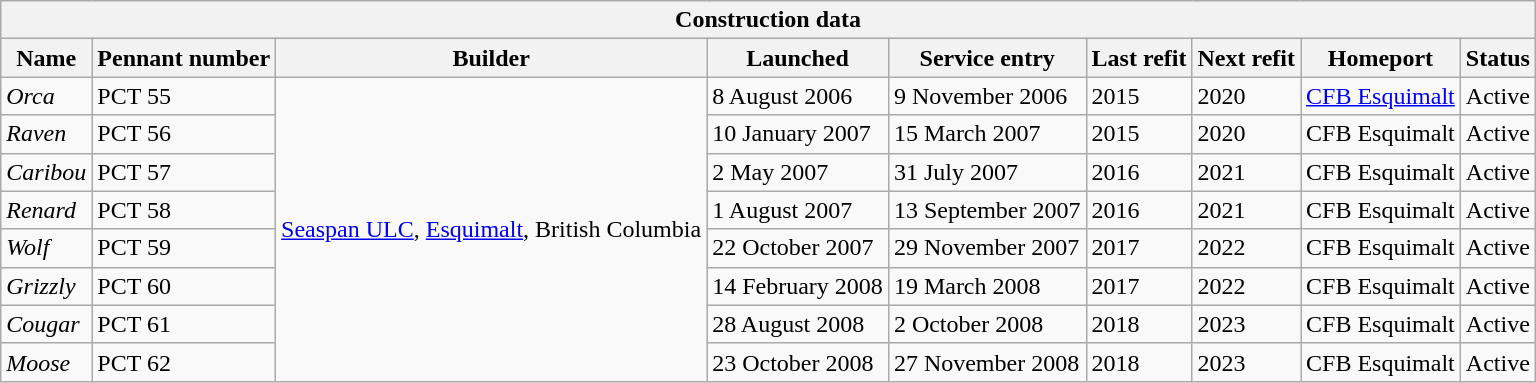<table class="wikitable">
<tr>
<th colspan="9" align="center">Construction data</th>
</tr>
<tr>
<th>Name</th>
<th>Pennant number</th>
<th>Builder</th>
<th>Launched</th>
<th>Service entry</th>
<th>Last refit</th>
<th>Next refit</th>
<th>Homeport</th>
<th>Status</th>
</tr>
<tr>
<td><em>Orca</em></td>
<td>PCT 55</td>
<td rowspan="8" align="center"><a href='#'>Seaspan ULC</a>, <a href='#'>Esquimalt</a>, British Columbia</td>
<td>8 August 2006</td>
<td>9 November 2006</td>
<td>2015</td>
<td>2020</td>
<td><a href='#'>CFB Esquimalt</a></td>
<td>Active</td>
</tr>
<tr>
<td><em>Raven</em></td>
<td>PCT 56</td>
<td>10 January 2007</td>
<td>15 March 2007</td>
<td>2015</td>
<td>2020</td>
<td>CFB Esquimalt</td>
<td>Active</td>
</tr>
<tr>
<td><em>Caribou</em></td>
<td>PCT 57</td>
<td>2 May 2007</td>
<td>31 July 2007</td>
<td>2016</td>
<td>2021</td>
<td>CFB Esquimalt</td>
<td>Active</td>
</tr>
<tr>
<td><em>Renard</em></td>
<td>PCT 58</td>
<td>1 August 2007</td>
<td>13 September 2007</td>
<td>2016</td>
<td>2021</td>
<td>CFB Esquimalt</td>
<td>Active</td>
</tr>
<tr>
<td><em>Wolf</em></td>
<td>PCT 59</td>
<td>22 October 2007</td>
<td>29 November 2007</td>
<td>2017</td>
<td>2022</td>
<td>CFB Esquimalt</td>
<td>Active</td>
</tr>
<tr>
<td><em>Grizzly</em></td>
<td>PCT 60</td>
<td>14 February 2008</td>
<td>19 March 2008</td>
<td>2017</td>
<td>2022</td>
<td>CFB Esquimalt</td>
<td>Active</td>
</tr>
<tr>
<td><em>Cougar</em></td>
<td>PCT 61</td>
<td>28 August 2008</td>
<td>2 October 2008</td>
<td>2018</td>
<td>2023</td>
<td>CFB Esquimalt</td>
<td>Active</td>
</tr>
<tr>
<td><em>Moose</em></td>
<td>PCT 62</td>
<td>23 October 2008</td>
<td>27 November 2008</td>
<td>2018</td>
<td>2023</td>
<td>CFB Esquimalt</td>
<td>Active</td>
</tr>
</table>
